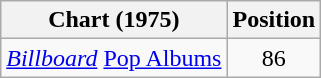<table class="wikitable">
<tr>
<th align="left">Chart (1975)</th>
<th align="left">Position</th>
</tr>
<tr>
<td align="left"><em><a href='#'>Billboard</a></em> <a href='#'>Pop Albums</a></td>
<td align="center">86</td>
</tr>
</table>
